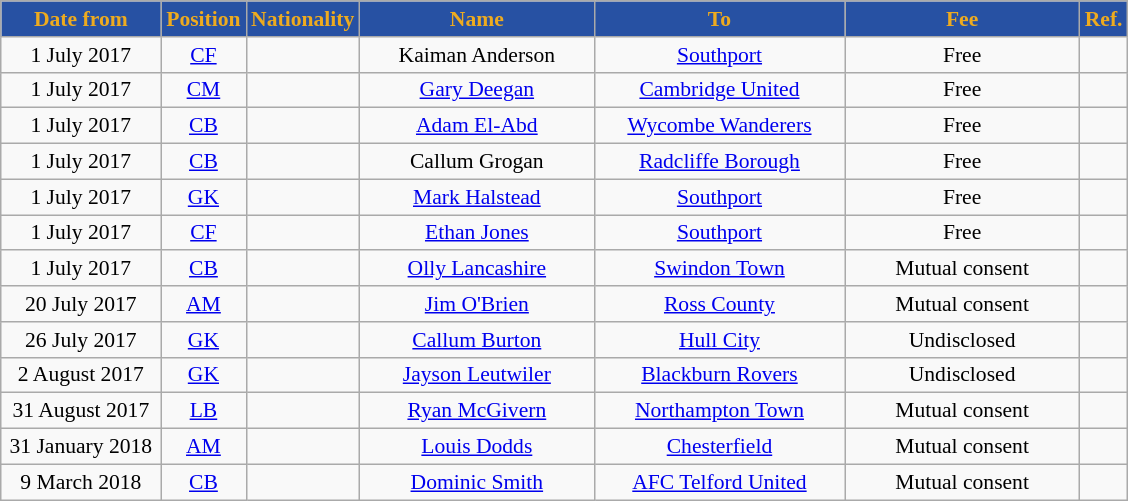<table class="wikitable"  style="text-align:center; font-size:90%; ">
<tr>
<th style="background:#2751A3; color:#EEAB1F; width:100px;">Date from</th>
<th style="background:#2751A3; color:#EEAB1F; width:50px;">Position</th>
<th style="background:#2751A3; color:#EEAB1F; width:50px;">Nationality</th>
<th style="background:#2751A3; color:#EEAB1F; width:150px;">Name</th>
<th style="background:#2751A3; color:#EEAB1F; width:160px;">To</th>
<th style="background:#2751A3; color:#EEAB1F; width:150px;">Fee</th>
<th style="background:#2751A3; color:#EEAB1F; width:25px;">Ref.</th>
</tr>
<tr>
<td>1 July 2017</td>
<td><a href='#'>CF</a></td>
<td></td>
<td>Kaiman Anderson</td>
<td><a href='#'>Southport</a></td>
<td>Free</td>
<td></td>
</tr>
<tr>
<td>1 July 2017</td>
<td><a href='#'>CM</a></td>
<td></td>
<td><a href='#'>Gary Deegan</a></td>
<td><a href='#'>Cambridge United</a></td>
<td>Free</td>
<td></td>
</tr>
<tr>
<td>1 July 2017</td>
<td><a href='#'>CB</a></td>
<td></td>
<td><a href='#'>Adam El-Abd</a></td>
<td><a href='#'>Wycombe Wanderers</a></td>
<td>Free</td>
<td></td>
</tr>
<tr>
<td>1 July 2017</td>
<td><a href='#'>CB</a></td>
<td></td>
<td>Callum Grogan</td>
<td><a href='#'>Radcliffe Borough</a></td>
<td>Free</td>
<td></td>
</tr>
<tr>
<td>1 July 2017</td>
<td><a href='#'>GK</a></td>
<td></td>
<td><a href='#'>Mark Halstead</a></td>
<td><a href='#'>Southport</a></td>
<td>Free</td>
<td></td>
</tr>
<tr>
<td>1 July 2017</td>
<td><a href='#'>CF</a></td>
<td></td>
<td><a href='#'>Ethan Jones</a></td>
<td><a href='#'>Southport</a></td>
<td>Free</td>
<td></td>
</tr>
<tr>
<td>1 July 2017</td>
<td><a href='#'>CB</a></td>
<td></td>
<td><a href='#'>Olly Lancashire</a></td>
<td><a href='#'>Swindon Town</a></td>
<td>Mutual consent</td>
<td></td>
</tr>
<tr>
<td>20 July 2017</td>
<td><a href='#'>AM</a></td>
<td></td>
<td><a href='#'>Jim O'Brien</a></td>
<td> <a href='#'>Ross County</a></td>
<td>Mutual consent</td>
<td></td>
</tr>
<tr>
<td>26 July 2017</td>
<td><a href='#'>GK</a></td>
<td></td>
<td><a href='#'>Callum Burton</a></td>
<td><a href='#'>Hull City</a></td>
<td>Undisclosed</td>
<td></td>
</tr>
<tr>
<td>2 August 2017</td>
<td><a href='#'>GK</a></td>
<td></td>
<td><a href='#'>Jayson Leutwiler</a></td>
<td><a href='#'>Blackburn Rovers</a></td>
<td>Undisclosed</td>
<td></td>
</tr>
<tr>
<td>31 August 2017</td>
<td><a href='#'>LB</a></td>
<td></td>
<td><a href='#'>Ryan McGivern</a></td>
<td><a href='#'>Northampton Town</a></td>
<td>Mutual consent</td>
<td></td>
</tr>
<tr>
<td>31 January 2018</td>
<td><a href='#'>AM</a></td>
<td></td>
<td><a href='#'>Louis Dodds</a></td>
<td><a href='#'>Chesterfield</a></td>
<td>Mutual consent</td>
<td></td>
</tr>
<tr>
<td>9 March 2018</td>
<td><a href='#'>CB</a></td>
<td></td>
<td><a href='#'>Dominic Smith</a></td>
<td><a href='#'>AFC Telford United</a></td>
<td>Mutual consent</td>
<td></td>
</tr>
</table>
